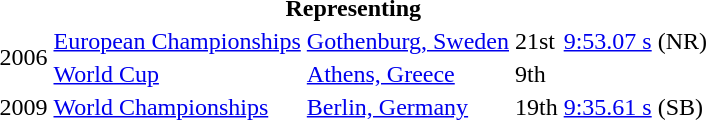<table>
<tr>
<th colspan="5">Representing </th>
</tr>
<tr>
<td rowspan=2>2006</td>
<td><a href='#'>European Championships</a></td>
<td><a href='#'>Gothenburg, Sweden</a></td>
<td>21st</td>
<td><a href='#'>9:53.07 s</a> (NR)</td>
</tr>
<tr>
<td><a href='#'>World Cup</a></td>
<td><a href='#'>Athens, Greece</a></td>
<td>9th</td>
<td></td>
</tr>
<tr>
<td>2009</td>
<td><a href='#'>World Championships</a></td>
<td><a href='#'>Berlin, Germany</a></td>
<td>19th</td>
<td><a href='#'>9:35.61 s</a> (SB)</td>
</tr>
</table>
